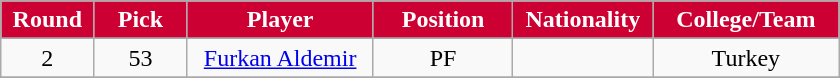<table class="wikitable sortable sortable">
<tr>
<th style="background:#CC0033; color:white" width="10%">Round</th>
<th style="background:#CC0033; color:white" width="10%">Pick</th>
<th style="background:#CC0033; color:white" width="20%">Player</th>
<th style="background:#CC0033; color:white" width="15%">Position</th>
<th style="background:#CC0033; color:white" width="15%">Nationality</th>
<th style="background:#CC0033; color:white" width="20%">College/Team</th>
</tr>
<tr style="text-align: center">
</tr>
<tr style="text-align: center">
<td>2</td>
<td>53</td>
<td><a href='#'>Furkan Aldemir</a></td>
<td>PF</td>
<td></td>
<td>Turkey</td>
</tr>
<tr style="text-align: center">
</tr>
<tr style="text-align: center">
</tr>
</table>
